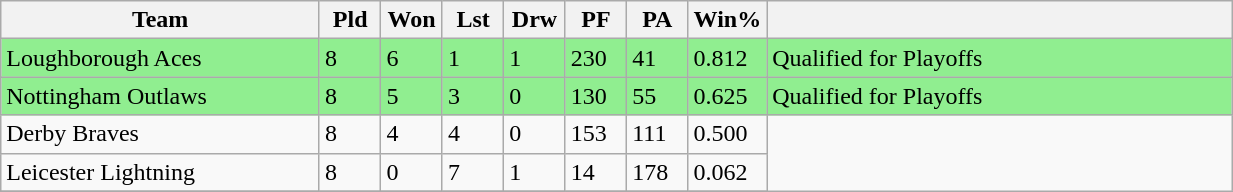<table class="wikitable" width=65%">
<tr>
<th width=26%>Team</th>
<th width=5%>Pld</th>
<th width=5%>Won</th>
<th width=5%>Lst</th>
<th width=5%>Drw</th>
<th width=5%>PF</th>
<th width=5%>PA</th>
<th width=6%>Win%</th>
<th width=38%></th>
</tr>
<tr style="background:lightgreen">
<td>Loughborough Aces</td>
<td>8</td>
<td>6</td>
<td>1</td>
<td>1</td>
<td>230</td>
<td>41</td>
<td>0.812</td>
<td>Qualified for Playoffs</td>
</tr>
<tr style="background:lightgreen">
<td>Nottingham Outlaws</td>
<td>8</td>
<td>5</td>
<td>3</td>
<td>0</td>
<td>130</td>
<td>55</td>
<td>0.625</td>
<td>Qualified for Playoffs</td>
</tr>
<tr>
<td>Derby Braves</td>
<td>8</td>
<td>4</td>
<td>4</td>
<td>0</td>
<td>153</td>
<td>111</td>
<td>0.500</td>
</tr>
<tr>
<td>Leicester Lightning</td>
<td>8</td>
<td>0</td>
<td>7</td>
<td>1</td>
<td>14</td>
<td>178</td>
<td>0.062</td>
</tr>
<tr>
</tr>
</table>
